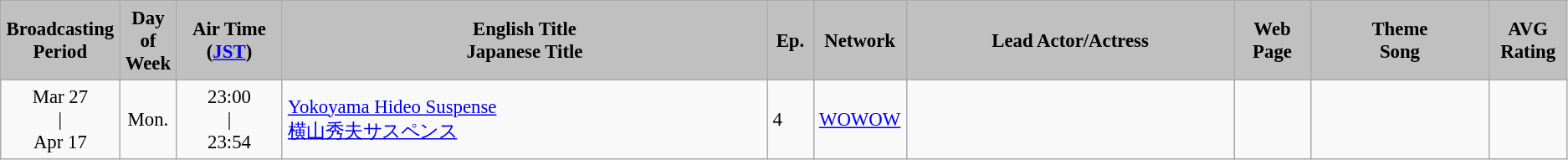<table border="1"  cellpadding="4" cellspacing="0" style="margin: 1em 1em 1em 0; background: #F9F9F9; border: 1px #AAA solid; border-collapse: collapse; font-size: 95%;">
<tr>
<th align=center width=7% bgcolor="silver">Broadcasting<br>Period</th>
<th align=center width=2% bgcolor="silver">Day<br>of<br>Week</th>
<th align=center width=7% bgcolor="silver">Air Time<br>(<a href='#'>JST</a>)</th>
<th align=center width=33% bgcolor="silver">English Title<br>Japanese Title</th>
<th align=center width=3% bgcolor="silver">Ep.</th>
<th align=center width=4% bgcolor="silver">Network</th>
<th align=center width=22% bgcolor="silver">Lead Actor/Actress</th>
<th align=center width=5% bgcolor="silver">Web<br>Page</th>
<th align=center width=12% bgcolor="silver">Theme<br>Song</th>
<th align=center width=5% bgcolor="silver">AVG<br>Rating</th>
</tr>
<tr>
<td align=center>Mar 27 <br>  | <br> Apr 17  <br></td>
<td align=center>Mon.</td>
<td align=center>23:00 <br> | <br> 23:54</td>
<td><a href='#'>Yokoyama Hideo Suspense</a> <br><a href='#'>横山秀夫サスペンス</a></td>
<td>4</td>
<td><a href='#'>WOWOW</a></td>
<td></td>
<td></td>
<td></td>
<td></td>
</tr>
</table>
